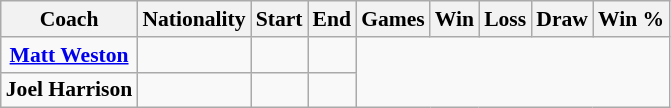<table class="wikitable sortable" style="text-align:center; margin-left: lem; font-size:90%;">
<tr>
<th>Coach</th>
<th>Nationality</th>
<th>Start</th>
<th>End</th>
<th>Games</th>
<th><strong>Win</strong></th>
<th>Loss</th>
<th>Draw</th>
<th>Win %</th>
</tr>
<tr>
<td><strong><a href='#'>Matt Weston</a></strong></td>
<td></td>
<td></td>
<td><br></td>
</tr>
<tr>
<td><strong>Joel Harrison</strong></td>
<td></td>
<td></td>
<td><br></td>
</tr>
</table>
